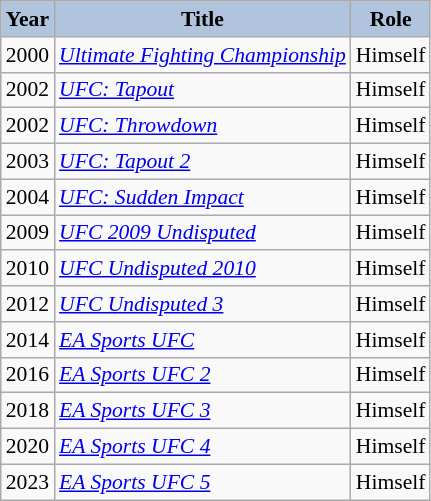<table class="wikitable" style="font-size:90%">
<tr style="text-align:center;">
<th style="background:#B0C4DE;">Year</th>
<th style="background:#B0C4DE;">Title</th>
<th style="background:#B0C4DE;">Role</th>
</tr>
<tr>
<td>2000</td>
<td><em><a href='#'>Ultimate Fighting Championship</a></em></td>
<td>Himself</td>
</tr>
<tr>
<td>2002</td>
<td><em><a href='#'>UFC: Tapout</a></em></td>
<td>Himself</td>
</tr>
<tr>
<td>2002</td>
<td><em><a href='#'>UFC: Throwdown</a></em></td>
<td>Himself</td>
</tr>
<tr>
<td>2003</td>
<td><em><a href='#'>UFC: Tapout 2</a></em></td>
<td>Himself</td>
</tr>
<tr>
<td>2004</td>
<td><em><a href='#'>UFC: Sudden Impact</a></em></td>
<td>Himself</td>
</tr>
<tr>
<td>2009</td>
<td><em><a href='#'>UFC 2009 Undisputed</a></em></td>
<td>Himself</td>
</tr>
<tr>
<td>2010</td>
<td><em><a href='#'>UFC Undisputed 2010</a></em></td>
<td>Himself</td>
</tr>
<tr>
<td>2012</td>
<td><em><a href='#'>UFC Undisputed 3</a></em></td>
<td>Himself</td>
</tr>
<tr>
<td>2014</td>
<td><em><a href='#'>EA Sports UFC</a></em></td>
<td>Himself</td>
</tr>
<tr>
<td>2016</td>
<td><em><a href='#'>EA Sports UFC 2</a></em></td>
<td>Himself</td>
</tr>
<tr>
<td>2018</td>
<td><em><a href='#'>EA Sports UFC 3</a></em></td>
<td>Himself</td>
</tr>
<tr>
<td>2020</td>
<td><em><a href='#'>EA Sports UFC 4</a></em></td>
<td>Himself</td>
</tr>
<tr>
<td>2023</td>
<td><em><a href='#'>EA Sports UFC 5</a></em></td>
<td>Himself</td>
</tr>
</table>
